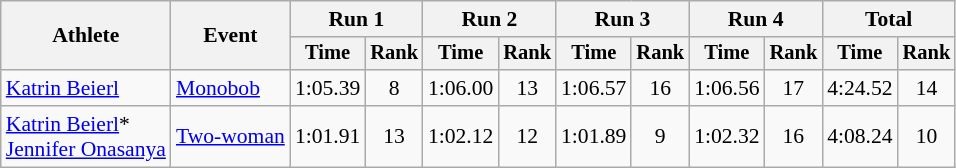<table class="wikitable" style="font-size:90%">
<tr>
<th rowspan="2">Athlete</th>
<th rowspan="2">Event</th>
<th colspan="2">Run 1</th>
<th colspan="2">Run 2</th>
<th colspan="2">Run 3</th>
<th colspan="2">Run 4</th>
<th colspan="2">Total</th>
</tr>
<tr style="font-size:95%">
<th>Time</th>
<th>Rank</th>
<th>Time</th>
<th>Rank</th>
<th>Time</th>
<th>Rank</th>
<th>Time</th>
<th>Rank</th>
<th>Time</th>
<th>Rank</th>
</tr>
<tr align=center>
<td align=left><a href='#'>Katrin Beierl</a></td>
<td align=left><a href='#'>Monobob</a></td>
<td>1:05.39</td>
<td>8</td>
<td>1:06.00</td>
<td>13</td>
<td>1:06.57</td>
<td>16</td>
<td>1:06.56</td>
<td>17</td>
<td>4:24.52</td>
<td>14</td>
</tr>
<tr align=center>
<td align=left><a href='#'>Katrin Beierl</a>*<br><a href='#'>Jennifer Onasanya</a></td>
<td align=left><a href='#'>Two-woman</a></td>
<td>1:01.91</td>
<td>13</td>
<td>1:02.12</td>
<td>12</td>
<td>1:01.89</td>
<td>9</td>
<td>1:02.32</td>
<td>16</td>
<td>4:08.24</td>
<td>10</td>
</tr>
</table>
